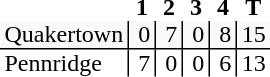<table style="border-collapse: collapse;">
<tr>
<th style="text-align: left;"></th>
<th style="text-align: center; padding: 0px 3px 0px 3px; width:12px;">1</th>
<th style="text-align: center; padding: 0px 3px 0px 3px; width:12px;">2</th>
<th style="text-align: center; padding: 0px 3px 0px 3px; width:12px;">3</th>
<th style="text-align: center; padding: 0px 3px 0px 3px; width:12px;">4</th>
<th style="text-align: center; padding: 0px 3px 0px 3px; width:12px;">T</th>
</tr>
<tr>
<td style="background: #f8f9fa; text-align: left; border-bottom: 1px solid black; padding: 0px 3px 0px 3px;">Quakertown</td>
<td style="background: #f8f9fa; border-left: 1px solid black; border-bottom: 1px solid black; text-align: right; padding: 0px 3px 0px 3px;">0</td>
<td style="background: #f8f9fa; border-left: 1px solid black; border-bottom: 1px solid black; text-align: right; padding: 0px 3px 0px 3px;">7</td>
<td style="background: #f8f9fa; border-left: 1px solid black; border-bottom: 1px solid black; text-align: right; padding: 0px 3px 0px 3px;">0</td>
<td style="background: #f8f9fa; border-left: 1px solid black; border-bottom: 1px solid black; text-align: right; padding: 0px 3px 0px 3px;">8</td>
<td style="background: #f8f9fa; border-left: 1px solid black; border-bottom: 1px solid black; text-align: right; padding: 0px 3px 0px 3px;">15</td>
</tr>
<tr>
<td style="text-align: left; padding: 0px 3px 0px 3px;">Pennridge</td>
<td style="border-left: 1px solid black; text-align: right; padding: 0px 3px 0px 3px;">7</td>
<td style="border-left: 1px solid black; text-align: right; padding: 0px 3px 0px 3px;">0</td>
<td style="border-left: 1px solid black; text-align: right; padding: 0px 3px 0px 3px;">0</td>
<td style="border-left: 1px solid black; text-align: right; padding: 0px 3px 0px 3px;">6</td>
<td style="border-left: 1px solid black; text-align: right; padding: 0px 3px 0px 3px;">13</td>
</tr>
</table>
